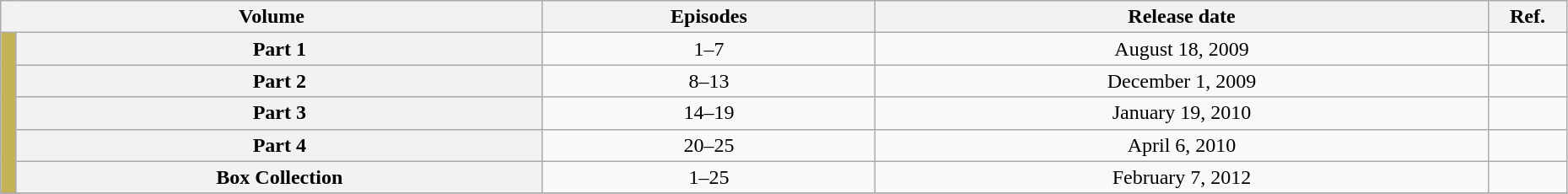<table class="wikitable" style="text-align: center; width: 98%;">
<tr>
<th scope="column" colspan="2">Volume</th>
<th scope="column">Episodes</th>
<th scope="column">Release date</th>
<th scope="column" width="5%">Ref.</th>
</tr>
<tr>
<td rowspan="5" width="1%" style="background: #C5B358;"></td>
<th scope="row">Part 1</th>
<td>1–7</td>
<td>August 18, 2009</td>
<td></td>
</tr>
<tr>
<th scope="row">Part 2</th>
<td>8–13</td>
<td>December 1, 2009</td>
<td></td>
</tr>
<tr>
<th scope="row">Part 3</th>
<td>14–19</td>
<td>January 19, 2010</td>
<td></td>
</tr>
<tr>
<th scope="row">Part 4</th>
<td>20–25</td>
<td>April 6, 2010</td>
<td></td>
</tr>
<tr>
<th scope="row">Box Collection</th>
<td>1–25</td>
<td>February 7, 2012</td>
<td></td>
</tr>
<tr>
</tr>
</table>
